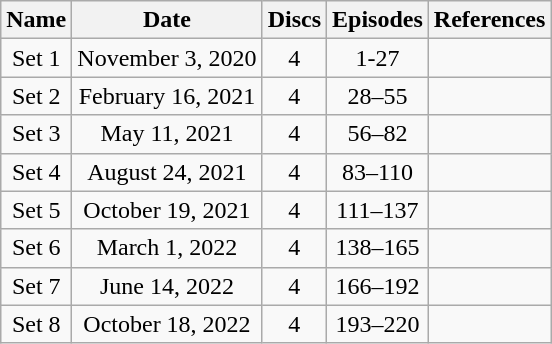<table class="wikitable" style="text-align:center;">
<tr>
<th>Name</th>
<th>Date</th>
<th>Discs</th>
<th>Episodes</th>
<th>References</th>
</tr>
<tr>
<td>Set 1</td>
<td>November 3, 2020</td>
<td>4</td>
<td>1-27</td>
<td></td>
</tr>
<tr>
<td>Set 2</td>
<td>February 16, 2021</td>
<td>4</td>
<td>28–55</td>
<td></td>
</tr>
<tr>
<td>Set 3</td>
<td>May 11, 2021</td>
<td>4</td>
<td>56–82</td>
<td></td>
</tr>
<tr>
<td>Set 4</td>
<td>August 24, 2021</td>
<td>4</td>
<td>83–110</td>
<td></td>
</tr>
<tr>
<td>Set 5</td>
<td>October 19, 2021</td>
<td>4</td>
<td>111–137</td>
<td></td>
</tr>
<tr>
<td>Set 6</td>
<td>March 1, 2022</td>
<td>4</td>
<td>138–165</td>
<td></td>
</tr>
<tr>
<td>Set 7</td>
<td>June 14, 2022</td>
<td>4</td>
<td>166–192</td>
<td></td>
</tr>
<tr>
<td>Set 8</td>
<td>October 18, 2022</td>
<td>4</td>
<td>193–220</td>
<td></td>
</tr>
</table>
